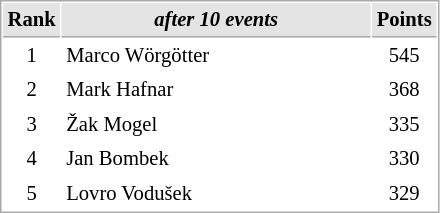<table cellspacing="1" cellpadding="3" style="border:1px solid #AAAAAA;font-size:86%">
<tr bgcolor="#E4E4E4">
<th style="border-bottom:1px solid #AAAAAA" width=10>Rank</th>
<th style="border-bottom:1px solid #AAAAAA" width=200><em>after 10 events</em></th>
<th style="border-bottom:1px solid #AAAAAA" width=20>Points</th>
</tr>
<tr>
<td align=center>1</td>
<td> Marco Wörgötter</td>
<td align=center>545</td>
</tr>
<tr>
<td align=center>2</td>
<td> Mark Hafnar</td>
<td align=center>368</td>
</tr>
<tr>
<td align=center>3</td>
<td> Žak Mogel</td>
<td align=center>335</td>
</tr>
<tr>
<td align=center>4</td>
<td> Jan Bombek</td>
<td align=center>330</td>
</tr>
<tr>
<td align=center>5</td>
<td> Lovro Vodušek</td>
<td align=center>329</td>
</tr>
</table>
